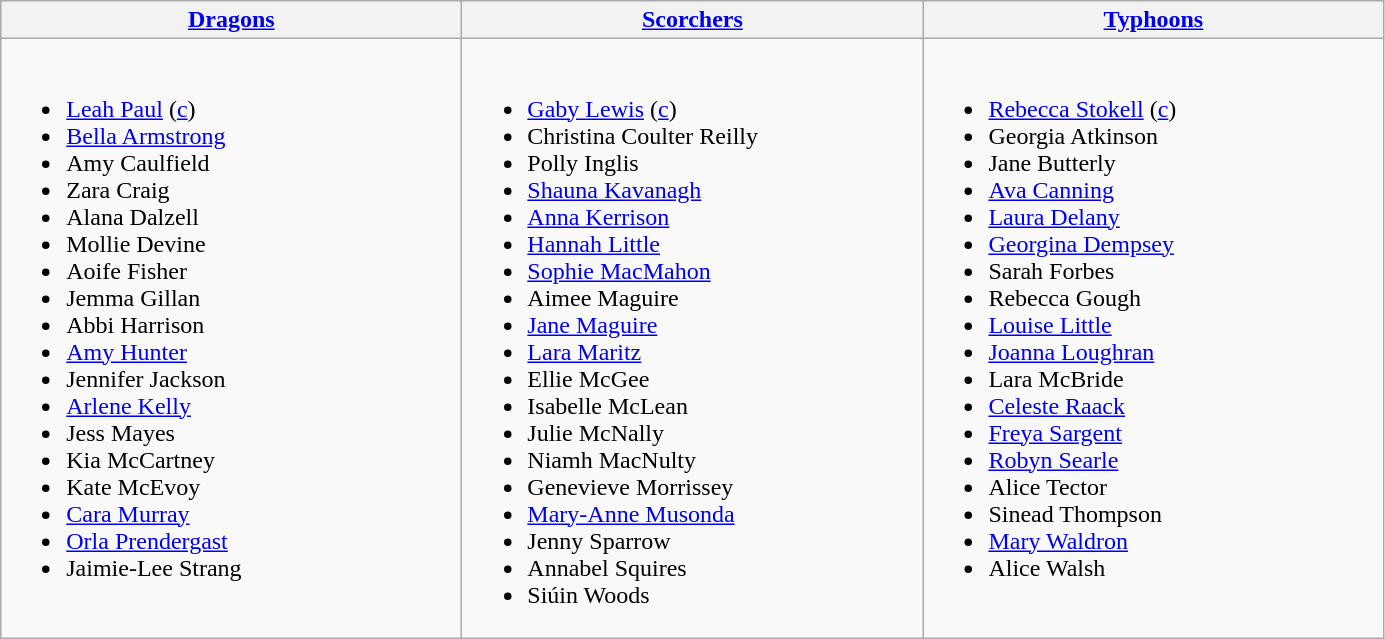<table class="wikitable">
<tr>
<th width=300><a href='#'>Dragons</a></th>
<th width=300><a href='#'>Scorchers</a></th>
<th width=300><a href='#'>Typhoons</a></th>
</tr>
<tr>
<td valign=top><br><ul><li><a href='#'>Leah Paul</a> (<a href='#'>c</a>)</li><li><a href='#'>Bella Armstrong</a></li><li>Amy Caulfield</li><li>Zara Craig</li><li>Alana Dalzell</li><li>Mollie Devine</li><li>Aoife Fisher</li><li>Jemma Gillan</li><li>Abbi Harrison</li><li><a href='#'>Amy Hunter</a></li><li>Jennifer Jackson</li><li><a href='#'>Arlene Kelly</a></li><li>Jess Mayes</li><li>Kia McCartney</li><li>Kate McEvoy</li><li><a href='#'>Cara Murray</a></li><li><a href='#'>Orla Prendergast</a></li><li>Jaimie-Lee Strang</li></ul></td>
<td valign=top><br><ul><li><a href='#'>Gaby Lewis</a> (<a href='#'>c</a>)</li><li>Christina Coulter Reilly</li><li>Polly Inglis</li><li><a href='#'>Shauna Kavanagh</a></li><li><a href='#'>Anna Kerrison</a></li><li><a href='#'>Hannah Little</a></li><li><a href='#'>Sophie MacMahon</a></li><li>Aimee Maguire</li><li><a href='#'>Jane Maguire</a></li><li><a href='#'>Lara Maritz</a></li><li>Ellie McGee</li><li>Isabelle McLean</li><li>Julie McNally</li><li>Niamh MacNulty</li><li>Genevieve Morrissey</li><li><a href='#'>Mary-Anne Musonda</a></li><li>Jenny Sparrow</li><li>Annabel Squires</li><li>Siúin Woods</li></ul></td>
<td valign=top><br><ul><li><a href='#'>Rebecca Stokell</a> (<a href='#'>c</a>)</li><li>Georgia Atkinson</li><li>Jane Butterly</li><li><a href='#'>Ava Canning</a></li><li><a href='#'>Laura Delany</a></li><li><a href='#'>Georgina Dempsey</a></li><li>Sarah Forbes</li><li>Rebecca Gough</li><li><a href='#'>Louise Little</a></li><li><a href='#'>Joanna Loughran</a></li><li>Lara McBride</li><li><a href='#'>Celeste Raack</a></li><li><a href='#'>Freya Sargent</a></li><li><a href='#'>Robyn Searle</a></li><li>Alice Tector</li><li>Sinead Thompson</li><li><a href='#'>Mary Waldron</a></li><li>Alice Walsh</li></ul></td>
</tr>
</table>
